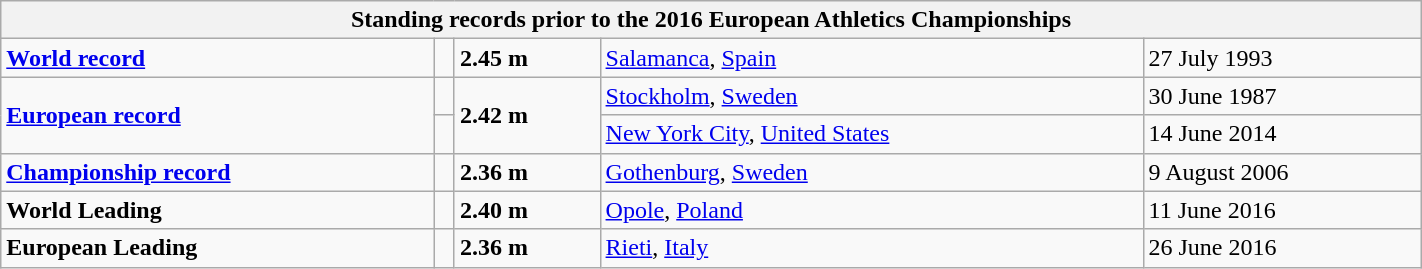<table class="wikitable" width="75%">
<tr>
<th colspan="5">Standing records prior to the 2016 European Athletics Championships</th>
</tr>
<tr>
<td><strong><a href='#'>World record</a></strong></td>
<td></td>
<td><strong>2.45 m</strong></td>
<td><a href='#'>Salamanca</a>, <a href='#'>Spain</a></td>
<td>27 July 1993</td>
</tr>
<tr>
<td rowspan="2"><strong><a href='#'>European record</a></strong></td>
<td></td>
<td rowspan="2"><strong>2.42 m</strong></td>
<td><a href='#'>Stockholm</a>, <a href='#'>Sweden</a></td>
<td>30 June 1987</td>
</tr>
<tr>
<td></td>
<td><a href='#'>New York City</a>, <a href='#'>United States</a></td>
<td>14 June 2014</td>
</tr>
<tr>
<td><strong><a href='#'>Championship record</a></strong></td>
<td></td>
<td><strong>2.36 m</strong></td>
<td><a href='#'>Gothenburg</a>, <a href='#'>Sweden</a></td>
<td>9 August 2006</td>
</tr>
<tr>
<td><strong>World Leading</strong></td>
<td></td>
<td><strong>2.40 m</strong></td>
<td><a href='#'>Opole</a>, <a href='#'>Poland</a></td>
<td>11 June 2016</td>
</tr>
<tr>
<td><strong>European Leading</strong></td>
<td></td>
<td><strong>2.36 m</strong></td>
<td><a href='#'>Rieti</a>, <a href='#'>Italy</a></td>
<td>26 June 2016</td>
</tr>
</table>
